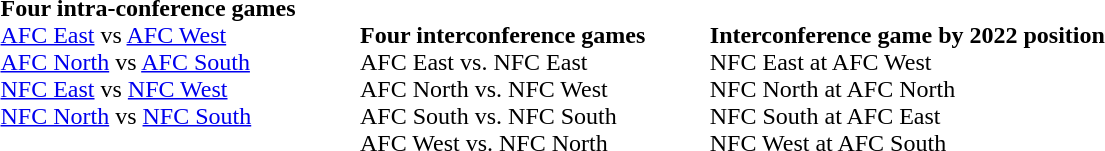<table border=0 style="margin: 0 0 0 1,5;">
<tr valign="top">
<td><strong>Four intra-conference games</strong><br><a href='#'>AFC East</a> vs <a href='#'>AFC West</a><br><a href='#'>AFC North</a> vs <a href='#'>AFC South</a><br><a href='#'>NFC East</a> vs <a href='#'>NFC West</a><br><a href='#'>NFC North</a> vs <a href='#'>NFC South</a></td>
<td style="padding-left:40px;"><br><strong>Four interconference games</strong><br>AFC East vs. NFC East<br>AFC North vs. NFC West<br>AFC South vs. NFC South<br>AFC West vs. NFC North</td>
<td style="padding-left:40px;"><br><strong>Interconference game by 2022 position</strong><br>NFC East at AFC West<br>NFC North at AFC North<br>NFC South at AFC East<br>NFC West at AFC South</td>
</tr>
</table>
